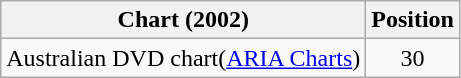<table class="wikitable">
<tr>
<th>Chart (2002)</th>
<th>Position</th>
</tr>
<tr>
<td>Australian DVD chart(<a href='#'>ARIA Charts</a>)</td>
<td align="center">30</td>
</tr>
</table>
